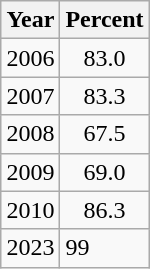<table class="wikitable collapsible sortable" style="margin: 1em auto 1em auto;">
<tr align="center">
<th>Year</th>
<th>Percent</th>
</tr>
<tr align="center">
<td>2006</td>
<td>83.0</td>
</tr>
<tr align="center">
<td>2007</td>
<td>83.3</td>
</tr>
<tr align="center">
<td>2008</td>
<td>67.5</td>
</tr>
<tr align="center">
<td>2009</td>
<td>69.0</td>
</tr>
<tr align="center">
<td>2010</td>
<td>86.3</td>
</tr>
<tr>
<td>2023</td>
<td>99</td>
</tr>
</table>
